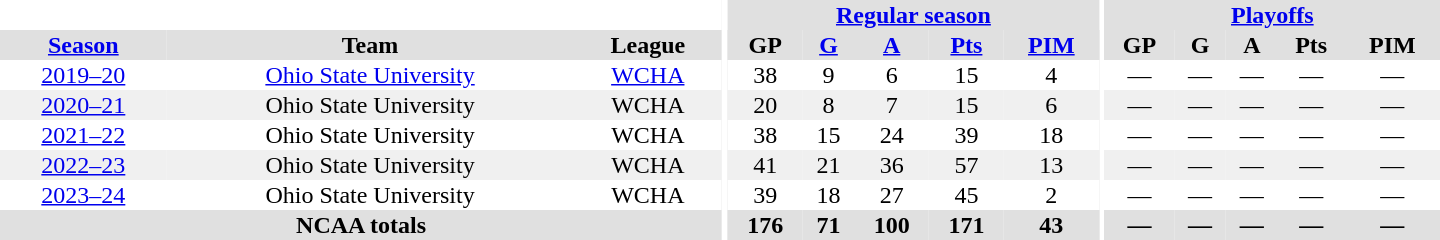<table border="0" cellpadding="1" cellspacing="0" style="text-align:center; width:60em">
<tr bgcolor="#e0e0e0">
<th colspan="3" bgcolor="#ffffff"></th>
<th rowspan="97" bgcolor="#ffffff"></th>
<th colspan="5"><a href='#'>Regular season</a></th>
<th rowspan="97" bgcolor="#ffffff"></th>
<th colspan="5"><a href='#'>Playoffs</a></th>
</tr>
<tr bgcolor="#e0e0e0">
<th><a href='#'>Season</a></th>
<th>Team</th>
<th>League</th>
<th>GP</th>
<th><a href='#'>G</a></th>
<th><a href='#'>A</a></th>
<th><a href='#'>Pts</a></th>
<th><a href='#'>PIM</a></th>
<th>GP</th>
<th>G</th>
<th>A</th>
<th>Pts</th>
<th>PIM</th>
</tr>
<tr>
<td><a href='#'>2019–20</a></td>
<td><a href='#'>Ohio State University</a></td>
<td><a href='#'>WCHA</a></td>
<td>38</td>
<td>9</td>
<td>6</td>
<td>15</td>
<td>4</td>
<td>—</td>
<td>—</td>
<td>—</td>
<td>—</td>
<td>—</td>
</tr>
<tr bgcolor="#f0f0f0">
<td><a href='#'>2020–21</a></td>
<td>Ohio State University</td>
<td>WCHA</td>
<td>20</td>
<td>8</td>
<td>7</td>
<td>15</td>
<td>6</td>
<td>—</td>
<td>—</td>
<td>—</td>
<td>—</td>
<td>—</td>
</tr>
<tr>
<td><a href='#'>2021–22</a></td>
<td>Ohio State University</td>
<td>WCHA</td>
<td>38</td>
<td>15</td>
<td>24</td>
<td>39</td>
<td>18</td>
<td>—</td>
<td>—</td>
<td>—</td>
<td>—</td>
<td>—</td>
</tr>
<tr bgcolor="#f0f0f0">
<td><a href='#'>2022–23</a></td>
<td>Ohio State University</td>
<td>WCHA</td>
<td>41</td>
<td>21</td>
<td>36</td>
<td>57</td>
<td>13</td>
<td>—</td>
<td>—</td>
<td>—</td>
<td>—</td>
<td>—</td>
</tr>
<tr>
<td><a href='#'>2023–24</a></td>
<td>Ohio State University</td>
<td>WCHA</td>
<td>39</td>
<td>18</td>
<td>27</td>
<td>45</td>
<td>2</td>
<td>—</td>
<td>—</td>
<td>—</td>
<td>—</td>
<td>—</td>
</tr>
<tr bgcolor="#e0e0e0">
<th colspan="3">NCAA totals</th>
<th>176</th>
<th>71</th>
<th>100</th>
<th>171</th>
<th>43</th>
<th>—</th>
<th>—</th>
<th>—</th>
<th>—</th>
<th>—</th>
</tr>
</table>
